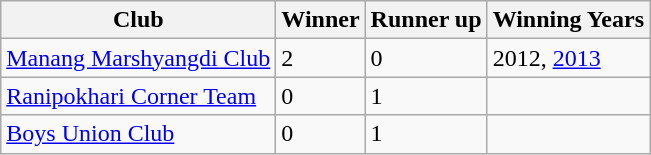<table class="wikitable sortable">
<tr>
<th>Club</th>
<th>Winner</th>
<th>Runner up</th>
<th>Winning Years</th>
</tr>
<tr>
<td><a href='#'>Manang Marshyangdi Club</a></td>
<td>2</td>
<td>0</td>
<td>2012, <a href='#'>2013</a></td>
</tr>
<tr>
<td><a href='#'>Ranipokhari Corner Team</a></td>
<td>0</td>
<td>1</td>
<td></td>
</tr>
<tr>
<td><a href='#'>Boys Union Club</a></td>
<td>0</td>
<td>1</td>
<td></td>
</tr>
</table>
